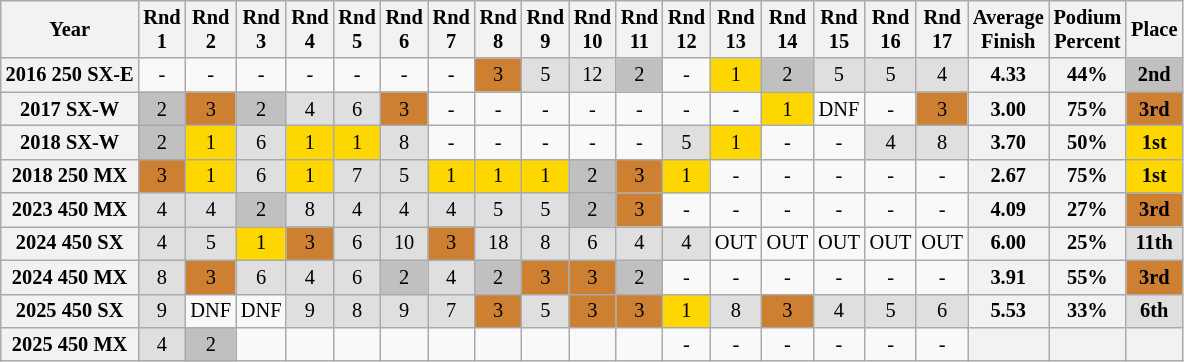<table class="wikitable" style="font-size: 85%; text-align:center">
<tr valign="top">
<th valign="middle">Year</th>
<th>Rnd<br>1</th>
<th>Rnd<br>2</th>
<th>Rnd<br>3</th>
<th>Rnd<br>4</th>
<th>Rnd<br>5</th>
<th>Rnd<br>6</th>
<th>Rnd<br>7</th>
<th>Rnd<br>8</th>
<th>Rnd<br>9</th>
<th>Rnd<br>10</th>
<th>Rnd<br>11</th>
<th>Rnd<br>12</th>
<th>Rnd<br>13</th>
<th>Rnd<br>14</th>
<th>Rnd<br>15</th>
<th>Rnd<br>16</th>
<th>Rnd<br>17</th>
<th valign="middle">Average<br>Finish</th>
<th valign="middle">Podium<br>Percent</th>
<th valign="middle">Place</th>
</tr>
<tr>
<th>2016 250 SX-E</th>
<td>-</td>
<td>-</td>
<td>-</td>
<td>-</td>
<td>-</td>
<td>-</td>
<td>-</td>
<td style="background:#CD7F32;">3</td>
<td style="background:#dfdfdf;">5</td>
<td style="background:#dfdfdf;">12</td>
<td style="background: silver;">2</td>
<td>-</td>
<td style="background: gold;">1</td>
<td style="background: silver;">2</td>
<td style="background:#dfdfdf;">5</td>
<td style="background:#dfdfdf;">5</td>
<td style="background:#dfdfdf;">4</td>
<th>4.33</th>
<th>44%</th>
<th style="background: silver;">2nd</th>
</tr>
<tr>
<th>2017 SX-W</th>
<td style="background: silver;">2</td>
<td style="background:#CD7F32;">3</td>
<td style="background: silver;">2</td>
<td style="background:#dfdfdf;">4</td>
<td style="background:#dfdfdf;">6</td>
<td style="background:#CD7F32;">3</td>
<td>-</td>
<td>-</td>
<td>-</td>
<td>-</td>
<td>-</td>
<td>-</td>
<td>-</td>
<td style="background: gold;">1</td>
<td>DNF</td>
<td>-</td>
<td style="background:#CD7F32;">3</td>
<th>3.00</th>
<th>75%</th>
<th style="background:#CD7F32;">3rd</th>
</tr>
<tr>
<th>2018 SX-W</th>
<td style="background: silver;">2</td>
<td style="background: gold;">1</td>
<td style="background:#dfdfdf;">6</td>
<td style="background: gold;">1</td>
<td style="background: gold;">1</td>
<td style="background:#dfdfdf;">8</td>
<td>-</td>
<td>-</td>
<td>-</td>
<td>-</td>
<td>-</td>
<td style="background:#dfdfdf;">5</td>
<td style="background: gold;">1</td>
<td>-</td>
<td>-</td>
<td style="background:#dfdfdf;">4</td>
<td style="background:#dfdfdf;">8</td>
<th>3.70</th>
<th>50%</th>
<th style="background: gold;">1st</th>
</tr>
<tr>
<th>2018 250 MX</th>
<td style="background:#CD7F32;">3</td>
<td style="background: gold;">1</td>
<td style="background:#dfdfdf;">6</td>
<td style="background: gold;">1</td>
<td style="background:#dfdfdf;">7</td>
<td style="background:#dfdfdf;">5</td>
<td style="background: gold;">1</td>
<td style="background: gold;">1</td>
<td style="background: gold;">1</td>
<td style="background: silver;">2</td>
<td style="background:#CD7F32;">3</td>
<td style="background: gold;">1</td>
<td>-</td>
<td>-</td>
<td>-</td>
<td>-</td>
<td>-</td>
<th>2.67</th>
<th>75%</th>
<th style="background: gold;">1st</th>
</tr>
<tr>
<th>2023 450 MX</th>
<td style="background:#dfdfdf;">4</td>
<td style="background:#dfdfdf;">4</td>
<td style="background:silver;">2</td>
<td style="background:#dfdfdf;">8</td>
<td style="background:#dfdfdf;">4</td>
<td style="background:#dfdfdf;">4</td>
<td style="background:#dfdfdf;">4</td>
<td style="background:#dfdfdf;">5</td>
<td style="background:#dfdfdf;">5</td>
<td style="background:silver;">2</td>
<td style="background:#CD7F32;">3</td>
<td>-</td>
<td>-</td>
<td>-</td>
<td>-</td>
<td>-</td>
<td>-</td>
<th>4.09</th>
<th>27%</th>
<th style="background:#CD7F32;">3rd</th>
</tr>
<tr>
<th>2024 450 SX</th>
<td style="background:#dfdfdf;">4</td>
<td style="background:#dfdfdf;">5</td>
<td style="background: gold;">1</td>
<td style="background:#CD7F32;">3</td>
<td style="background:#dfdfdf;">6</td>
<td style="background:#dfdfdf;">10</td>
<td style="background:#CD7F32;">3</td>
<td style="background:#dfdfdf;">18</td>
<td style="background:#dfdfdf;">8</td>
<td style="background:#dfdfdf;">6</td>
<td style="background:#dfdfdf;">4</td>
<td style="background:#dfdfdf;">4</td>
<td>OUT</td>
<td>OUT</td>
<td>OUT</td>
<td>OUT</td>
<td>OUT</td>
<th>6.00</th>
<th>25%</th>
<th style="background:#dfdfdf;">11th</th>
</tr>
<tr>
<th>2024 450 MX</th>
<td style="background:#dfdfdf;">8</td>
<td style="background:#CD7F32;">3</td>
<td style="background:#dfdfdf;">6</td>
<td style="background:#dfdfdf;">4</td>
<td style="background:#dfdfdf;">6</td>
<td style="background:silver;">2</td>
<td style="background:#dfdfdf;">4</td>
<td style="background:silver;">2</td>
<td style="background:#CD7F32;">3</td>
<td style="background:#CD7F32;">3</td>
<td style="background:silver;">2</td>
<td>-</td>
<td>-</td>
<td>-</td>
<td>-</td>
<td>-</td>
<td>-</td>
<th>3.91</th>
<th>55%</th>
<th style="background:#CD7F32;">3rd</th>
</tr>
<tr>
<th>2025 450 SX</th>
<td style="background:#dfdfdf;">9</td>
<td>DNF</td>
<td>DNF</td>
<td style="background:#dfdfdf;">9</td>
<td style="background:#dfdfdf;">8</td>
<td style="background:#dfdfdf;">9</td>
<td style="background:#dfdfdf;">7</td>
<td style="background:#CD7F32;">3</td>
<td style="background:#dfdfdf;">5</td>
<td style="background:#CD7F32;">3</td>
<td style="background:#CD7F32;">3</td>
<td style="background: gold;">1</td>
<td style="background:#dfdfdf;">8</td>
<td style="background:#CD7F32;">3</td>
<td style="background:#dfdfdf;">4</td>
<td style="background:#dfdfdf;">5</td>
<td style="background:#dfdfdf;">6</td>
<th>5.53</th>
<th>33%</th>
<th style="background:#dfdfdf;">6th</th>
</tr>
<tr>
<th>2025 450 MX</th>
<td style="background:#dfdfdf;">4</td>
<td style="background: silver;">2</td>
<td></td>
<td></td>
<td></td>
<td></td>
<td></td>
<td></td>
<td></td>
<td></td>
<td></td>
<td>-</td>
<td>-</td>
<td>-</td>
<td>-</td>
<td>-</td>
<td>-</td>
<th></th>
<th></th>
<th></th>
</tr>
</table>
